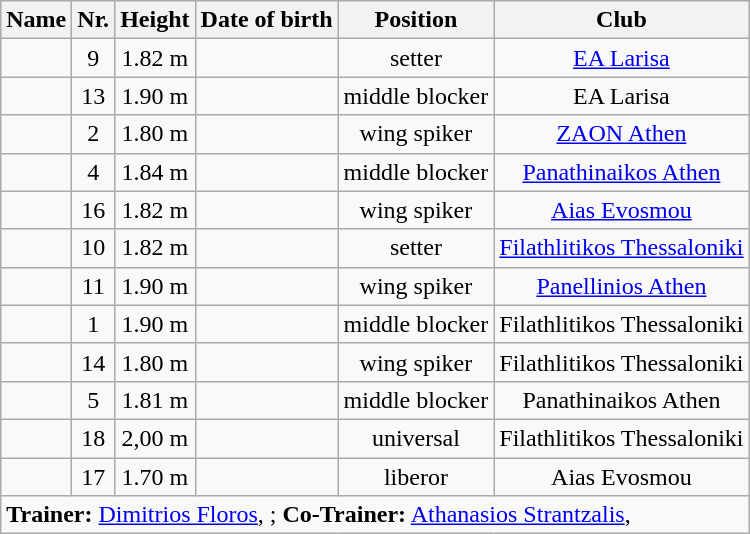<table class="wikitable sortable" style="margin-bottom:0">
<tr style="text-align:center; background:lavender;">
<th>Name</th>
<th>Nr.</th>
<th>Height</th>
<th>Date of birth</th>
<th>Position</th>
<th>Club</th>
</tr>
<tr style="text-align:center;">
<td align="left"></td>
<td>9</td>
<td>1.82 m</td>
<td></td>
<td>setter</td>
<td><a href='#'>EA Larisa</a></td>
</tr>
<tr style="text-align:center;">
<td align="left"></td>
<td>13</td>
<td>1.90 m</td>
<td></td>
<td>middle blocker</td>
<td>EA Larisa</td>
</tr>
<tr style="text-align:center;">
<td align="left"></td>
<td>2</td>
<td>1.80 m</td>
<td></td>
<td>wing spiker</td>
<td><a href='#'>ZAON Athen</a></td>
</tr>
<tr style="text-align:center;">
<td align="left"></td>
<td>4</td>
<td>1.84 m</td>
<td></td>
<td>middle blocker</td>
<td><a href='#'>Panathinaikos Athen</a></td>
</tr>
<tr style="text-align:center;">
<td align="left"></td>
<td>16</td>
<td>1.82 m</td>
<td></td>
<td>wing spiker</td>
<td><a href='#'>Aias Evosmou</a></td>
</tr>
<tr style="text-align:center;">
<td align="left"></td>
<td>10</td>
<td>1.82 m</td>
<td></td>
<td>setter</td>
<td><a href='#'>Filathlitikos Thessaloniki</a></td>
</tr>
<tr style="text-align:center;">
<td align="left"></td>
<td>11</td>
<td>1.90 m</td>
<td></td>
<td>wing spiker</td>
<td><a href='#'>Panellinios Athen</a></td>
</tr>
<tr style="text-align:center;">
<td align="left"></td>
<td>1</td>
<td>1.90 m</td>
<td></td>
<td>middle blocker</td>
<td>Filathlitikos Thessaloniki</td>
</tr>
<tr style="text-align:center;">
<td align="left"></td>
<td>14</td>
<td>1.80 m</td>
<td></td>
<td>wing spiker</td>
<td>Filathlitikos Thessaloniki</td>
</tr>
<tr style="text-align:center;">
<td align="left"></td>
<td>5</td>
<td>1.81 m</td>
<td></td>
<td>middle blocker</td>
<td>Panathinaikos Athen</td>
</tr>
<tr style="text-align:center;">
<td align="left"></td>
<td>18</td>
<td>2,00 m</td>
<td></td>
<td>universal</td>
<td>Filathlitikos Thessaloniki</td>
</tr>
<tr style="text-align:center;">
<td align="left"></td>
<td>17</td>
<td>1.70 m</td>
<td></td>
<td>liberor</td>
<td>Aias Evosmou</td>
</tr>
<tr class="sortbottom">
<td colspan="6"><strong>Trainer:</strong> <a href='#'>Dimitrios Floros</a>, ; <strong>Co-Trainer:</strong> <a href='#'>Athanasios Strantzalis</a>, </td>
</tr>
</table>
